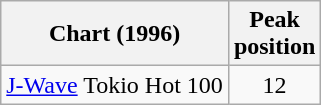<table class="wikitable">
<tr>
<th align="left">Chart (1996)</th>
<th align="left">Peak<br>position</th>
</tr>
<tr>
<td align="left"><a href='#'>J-Wave</a> Tokio Hot 100</td>
<td align="center">12</td>
</tr>
</table>
